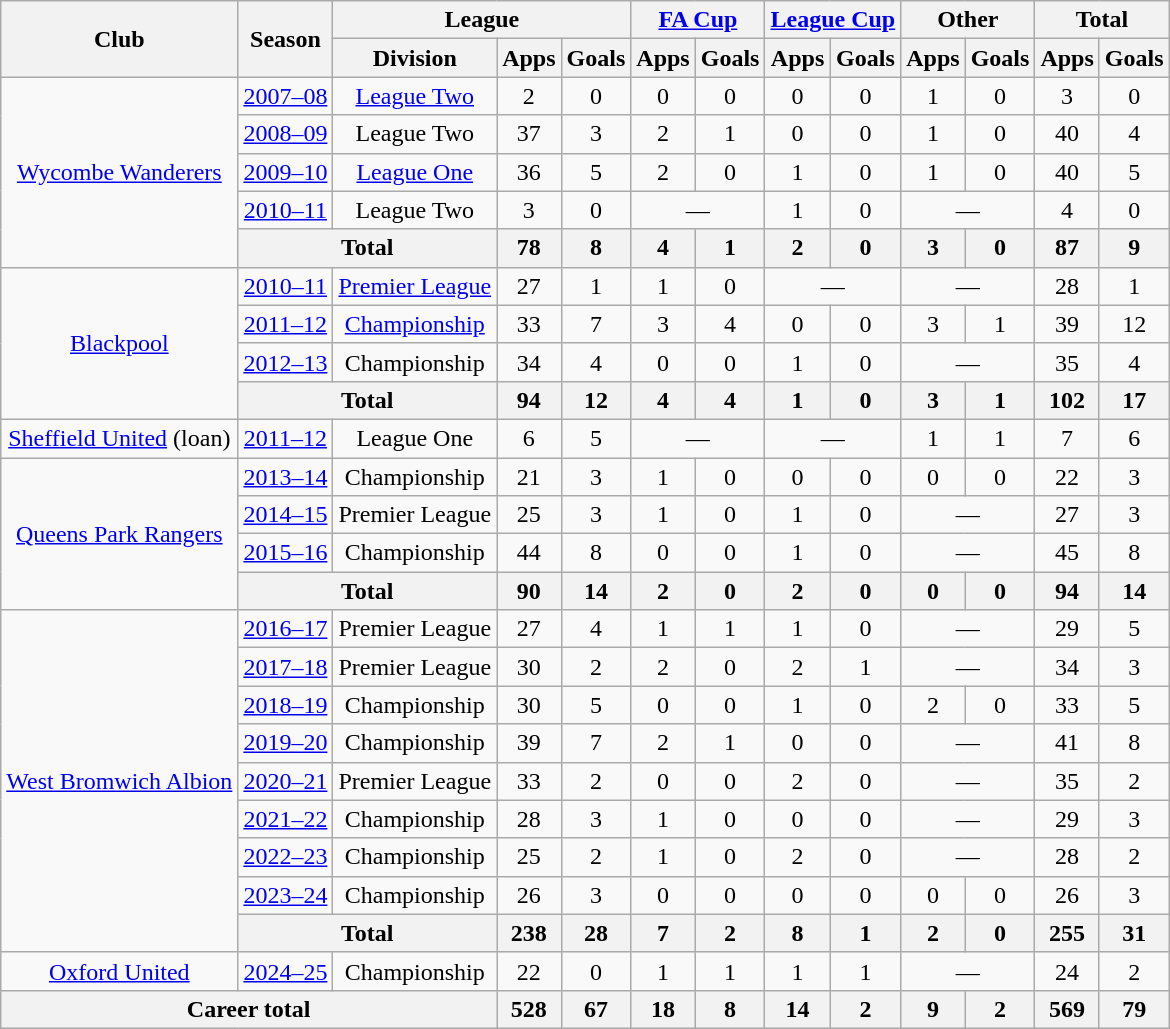<table class="wikitable" style="text-align: center;">
<tr>
<th rowspan="2">Club</th>
<th rowspan="2">Season</th>
<th colspan="3">League</th>
<th colspan="2"><a href='#'>FA Cup</a></th>
<th colspan="2"><a href='#'>League Cup</a></th>
<th colspan="2">Other</th>
<th colspan="2">Total</th>
</tr>
<tr>
<th>Division</th>
<th>Apps</th>
<th>Goals</th>
<th>Apps</th>
<th>Goals</th>
<th>Apps</th>
<th>Goals</th>
<th>Apps</th>
<th>Goals</th>
<th>Apps</th>
<th>Goals</th>
</tr>
<tr>
<td rowspan=5><a href='#'>Wycombe Wanderers</a></td>
<td><a href='#'>2007–08</a></td>
<td><a href='#'>League Two</a></td>
<td>2</td>
<td>0</td>
<td>0</td>
<td>0</td>
<td>0</td>
<td>0</td>
<td>1</td>
<td>0</td>
<td>3</td>
<td>0</td>
</tr>
<tr>
<td><a href='#'>2008–09</a></td>
<td>League Two</td>
<td>37</td>
<td>3</td>
<td>2</td>
<td>1</td>
<td>0</td>
<td>0</td>
<td>1</td>
<td>0</td>
<td>40</td>
<td>4</td>
</tr>
<tr>
<td><a href='#'>2009–10</a></td>
<td><a href='#'>League One</a></td>
<td>36</td>
<td>5</td>
<td>2</td>
<td>0</td>
<td>1</td>
<td>0</td>
<td>1</td>
<td>0</td>
<td>40</td>
<td>5</td>
</tr>
<tr>
<td><a href='#'>2010–11</a></td>
<td>League Two</td>
<td>3</td>
<td>0</td>
<td colspan="2">—</td>
<td>1</td>
<td>0</td>
<td colspan="2">—</td>
<td>4</td>
<td>0</td>
</tr>
<tr>
<th colspan=2>Total</th>
<th>78</th>
<th>8</th>
<th>4</th>
<th>1</th>
<th>2</th>
<th>0</th>
<th>3</th>
<th>0</th>
<th>87</th>
<th>9</th>
</tr>
<tr>
<td rowspan=4><a href='#'>Blackpool</a></td>
<td><a href='#'>2010–11</a></td>
<td><a href='#'>Premier League</a></td>
<td>27</td>
<td>1</td>
<td>1</td>
<td>0</td>
<td colspan="2">—</td>
<td colspan="2">—</td>
<td>28</td>
<td>1</td>
</tr>
<tr>
<td><a href='#'>2011–12</a></td>
<td><a href='#'>Championship</a></td>
<td>33</td>
<td>7</td>
<td>3</td>
<td>4</td>
<td>0</td>
<td>0</td>
<td>3</td>
<td>1</td>
<td>39</td>
<td>12</td>
</tr>
<tr>
<td><a href='#'>2012–13</a></td>
<td>Championship</td>
<td>34</td>
<td>4</td>
<td>0</td>
<td>0</td>
<td>1</td>
<td>0</td>
<td colspan="2">—</td>
<td>35</td>
<td>4</td>
</tr>
<tr>
<th colspan=2>Total</th>
<th>94</th>
<th>12</th>
<th>4</th>
<th>4</th>
<th>1</th>
<th>0</th>
<th>3</th>
<th>1</th>
<th>102</th>
<th>17</th>
</tr>
<tr>
<td><a href='#'>Sheffield United</a> (loan)</td>
<td><a href='#'>2011–12</a></td>
<td>League One</td>
<td>6</td>
<td>5</td>
<td colspan="2">—</td>
<td colspan="2">—</td>
<td>1</td>
<td>1</td>
<td>7</td>
<td>6</td>
</tr>
<tr>
<td rowspan=4><a href='#'>Queens Park Rangers</a></td>
<td><a href='#'>2013–14</a></td>
<td>Championship</td>
<td>21</td>
<td>3</td>
<td>1</td>
<td>0</td>
<td>0</td>
<td>0</td>
<td>0</td>
<td>0</td>
<td>22</td>
<td>3</td>
</tr>
<tr>
<td><a href='#'>2014–15</a></td>
<td>Premier League</td>
<td>25</td>
<td>3</td>
<td>1</td>
<td>0</td>
<td>1</td>
<td>0</td>
<td colspan="2">—</td>
<td>27</td>
<td>3</td>
</tr>
<tr>
<td><a href='#'>2015–16</a></td>
<td>Championship</td>
<td>44</td>
<td>8</td>
<td>0</td>
<td>0</td>
<td>1</td>
<td>0</td>
<td colspan="2">—</td>
<td>45</td>
<td>8</td>
</tr>
<tr>
<th colspan=2>Total</th>
<th>90</th>
<th>14</th>
<th>2</th>
<th>0</th>
<th>2</th>
<th>0</th>
<th>0</th>
<th>0</th>
<th>94</th>
<th>14</th>
</tr>
<tr>
<td rowspan="9"><a href='#'>West Bromwich Albion</a></td>
<td><a href='#'>2016–17</a></td>
<td>Premier League</td>
<td>27</td>
<td>4</td>
<td>1</td>
<td>1</td>
<td>1</td>
<td>0</td>
<td colspan="2">—</td>
<td>29</td>
<td>5</td>
</tr>
<tr>
<td><a href='#'>2017–18</a></td>
<td>Premier League</td>
<td>30</td>
<td>2</td>
<td>2</td>
<td>0</td>
<td>2</td>
<td>1</td>
<td colspan="2">—</td>
<td>34</td>
<td>3</td>
</tr>
<tr>
<td><a href='#'>2018–19</a></td>
<td>Championship</td>
<td>30</td>
<td>5</td>
<td>0</td>
<td>0</td>
<td>1</td>
<td>0</td>
<td>2</td>
<td>0</td>
<td>33</td>
<td>5</td>
</tr>
<tr>
<td><a href='#'>2019–20</a></td>
<td>Championship</td>
<td>39</td>
<td>7</td>
<td>2</td>
<td>1</td>
<td>0</td>
<td>0</td>
<td colspan="2">—</td>
<td>41</td>
<td>8</td>
</tr>
<tr>
<td><a href='#'>2020–21</a></td>
<td>Premier League</td>
<td>33</td>
<td>2</td>
<td>0</td>
<td>0</td>
<td>2</td>
<td>0</td>
<td colspan="2">—</td>
<td>35</td>
<td>2</td>
</tr>
<tr>
<td><a href='#'>2021–22</a></td>
<td>Championship</td>
<td>28</td>
<td>3</td>
<td>1</td>
<td>0</td>
<td>0</td>
<td>0</td>
<td colspan="2">—</td>
<td>29</td>
<td>3</td>
</tr>
<tr>
<td><a href='#'>2022–23</a></td>
<td>Championship</td>
<td>25</td>
<td>2</td>
<td>1</td>
<td>0</td>
<td>2</td>
<td>0</td>
<td colspan="2">—</td>
<td>28</td>
<td>2</td>
</tr>
<tr>
<td><a href='#'>2023–24</a></td>
<td>Championship</td>
<td>26</td>
<td>3</td>
<td>0</td>
<td>0</td>
<td>0</td>
<td>0</td>
<td>0</td>
<td>0</td>
<td>26</td>
<td>3</td>
</tr>
<tr>
<th colspan="2">Total</th>
<th>238</th>
<th>28</th>
<th>7</th>
<th>2</th>
<th>8</th>
<th>1</th>
<th>2</th>
<th>0</th>
<th>255</th>
<th>31</th>
</tr>
<tr>
<td><a href='#'>Oxford United</a></td>
<td><a href='#'>2024–25</a></td>
<td>Championship</td>
<td>22</td>
<td>0</td>
<td>1</td>
<td>1</td>
<td>1</td>
<td>1</td>
<td colspan=2>—</td>
<td>24</td>
<td>2</td>
</tr>
<tr>
<th colspan="3">Career total</th>
<th>528</th>
<th>67</th>
<th>18</th>
<th>8</th>
<th>14</th>
<th>2</th>
<th>9</th>
<th>2</th>
<th>569</th>
<th>79</th>
</tr>
</table>
